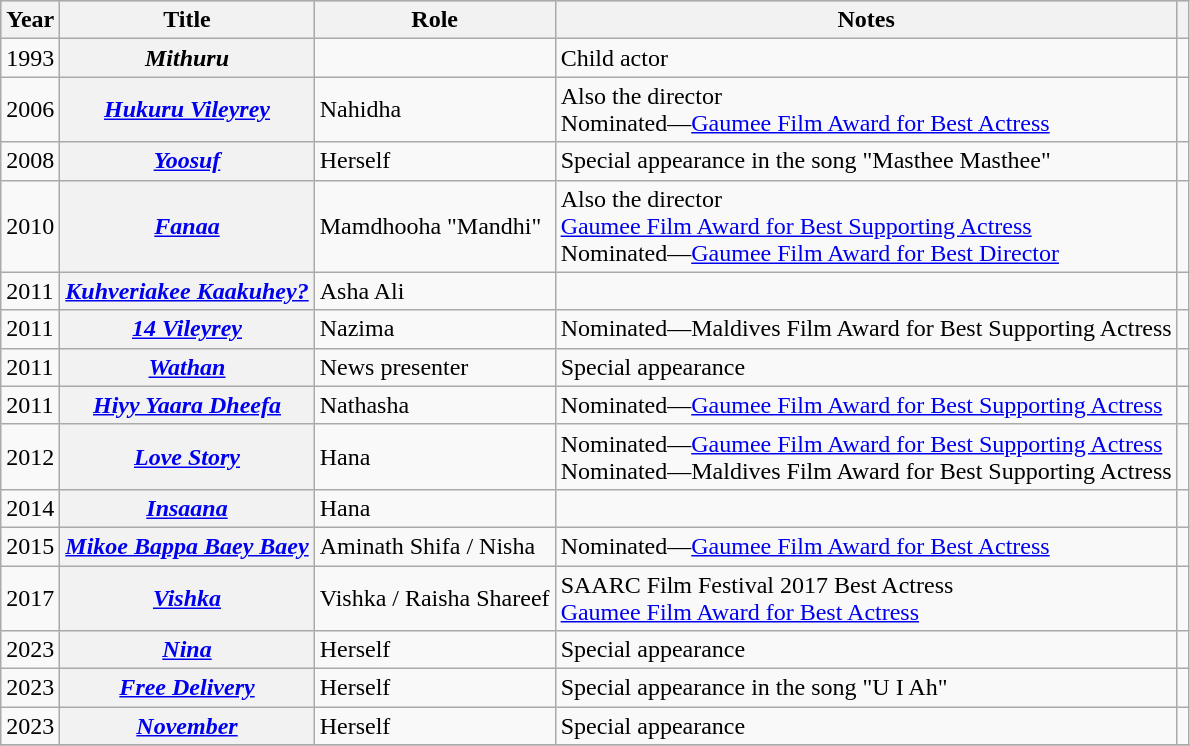<table class="wikitable sortable plainrowheaders">
<tr style="background:#ccc; text-align:center;">
<th scope="col">Year</th>
<th scope="col">Title</th>
<th scope="col">Role</th>
<th scope="col">Notes</th>
<th scope="col" class="unsortable"></th>
</tr>
<tr>
<td>1993</td>
<th scope="row"><em>Mithuru</em></th>
<td></td>
<td>Child actor</td>
<td style="text-align: center;"></td>
</tr>
<tr>
<td>2006</td>
<th scope="row"><em><a href='#'>Hukuru Vileyrey</a></em></th>
<td>Nahidha</td>
<td>Also the director<br>Nominated—<a href='#'>Gaumee Film Award for Best Actress</a></td>
<td style="text-align: center;"></td>
</tr>
<tr>
<td>2008</td>
<th scope="row"><em><a href='#'>Yoosuf</a></em></th>
<td>Herself</td>
<td>Special appearance in the song "Masthee Masthee"</td>
<td style="text-align: center;"></td>
</tr>
<tr>
<td>2010</td>
<th scope="row"><em><a href='#'>Fanaa</a></em></th>
<td>Mamdhooha "Mandhi"</td>
<td>Also the director<br><a href='#'>Gaumee Film Award for Best Supporting Actress</a><br>Nominated—<a href='#'>Gaumee Film Award for Best Director</a></td>
<td style="text-align: center;"><br></td>
</tr>
<tr>
<td>2011</td>
<th scope="row"><em><a href='#'>Kuhveriakee Kaakuhey?</a></em></th>
<td>Asha Ali</td>
<td></td>
<td style="text-align: center;"></td>
</tr>
<tr>
<td>2011</td>
<th scope="row"><em><a href='#'>14 Vileyrey</a></em></th>
<td>Nazima</td>
<td>Nominated—Maldives Film Award for Best Supporting Actress</td>
<td style="text-align: center;"></td>
</tr>
<tr>
<td>2011</td>
<th scope="row"><em><a href='#'>Wathan</a></em></th>
<td>News presenter</td>
<td>Special appearance</td>
<td style="text-align: center;"></td>
</tr>
<tr>
<td>2011</td>
<th scope="row"><em><a href='#'>Hiyy Yaara Dheefa</a></em></th>
<td>Nathasha</td>
<td>Nominated—<a href='#'>Gaumee Film Award for Best Supporting Actress</a></td>
<td style="text-align: center;"></td>
</tr>
<tr>
<td>2012</td>
<th scope="row"><em><a href='#'>Love Story</a></em></th>
<td>Hana</td>
<td>Nominated—<a href='#'>Gaumee Film Award for Best Supporting Actress</a><br>Nominated—Maldives Film Award for Best Supporting Actress</td>
<td style="text-align: center;"><br></td>
</tr>
<tr>
<td>2014</td>
<th scope="row"><em><a href='#'>Insaana</a></em></th>
<td>Hana</td>
<td></td>
<td style="text-align: center;"></td>
</tr>
<tr>
<td>2015</td>
<th scope="row"><em><a href='#'>Mikoe Bappa Baey Baey</a></em></th>
<td>Aminath Shifa / Nisha</td>
<td>Nominated—<a href='#'>Gaumee Film Award for Best Actress</a></td>
<td style="text-align: center;"></td>
</tr>
<tr>
<td>2017</td>
<th scope="row"><em><a href='#'>Vishka</a></em></th>
<td>Vishka / Raisha Shareef</td>
<td>SAARC Film Festival 2017 Best Actress<br><a href='#'>Gaumee Film Award for Best Actress</a></td>
<td style="text-align: center;"></td>
</tr>
<tr>
<td>2023</td>
<th scope="row"><em><a href='#'>Nina</a></em></th>
<td>Herself</td>
<td>Special appearance</td>
<td style="text-align:center;"></td>
</tr>
<tr>
<td>2023</td>
<th scope="row"><em><a href='#'>Free Delivery</a></em></th>
<td>Herself</td>
<td>Special appearance in the song "U I Ah"</td>
<td style="text-align:center;"></td>
</tr>
<tr>
<td>2023</td>
<th scope="row"><em><a href='#'>November</a></em></th>
<td>Herself</td>
<td>Special appearance</td>
<td style="text-align: center;"></td>
</tr>
<tr>
</tr>
</table>
